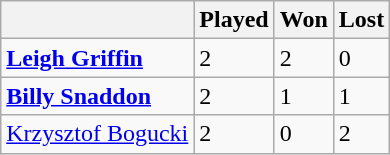<table class="wikitable">
<tr>
<th></th>
<th>Played</th>
<th>Won</th>
<th>Lost</th>
</tr>
<tr>
<td> <strong><a href='#'>Leigh Griffin</a></strong></td>
<td>2</td>
<td>2</td>
<td>0</td>
</tr>
<tr>
<td> <strong><a href='#'>Billy Snaddon</a></strong></td>
<td>2</td>
<td>1</td>
<td>1</td>
</tr>
<tr>
<td> <a href='#'>Krzysztof Bogucki</a></td>
<td>2</td>
<td>0</td>
<td>2</td>
</tr>
</table>
